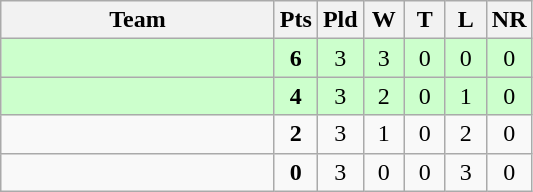<table class="wikitable" style="text-align:center;">
<tr>
<th width=175>Team</th>
<th width=20 abbr="Points">Pts</th>
<th width=20 abbr="Played">Pld</th>
<th width=20 abbr="Won">W</th>
<th width=20 abbr="Tied">T</th>
<th width=20 abbr="Lost">L</th>
<th width=20 abbr="No result">NR</th>
</tr>
<tr style="background:#ccffcc;">
<td style="text-align:left;"></td>
<td><strong>6</strong></td>
<td>3</td>
<td>3</td>
<td>0</td>
<td>0</td>
<td>0</td>
</tr>
<tr style="background:#ccffcc;">
<td style="text-align:left;"></td>
<td><strong>4</strong></td>
<td>3</td>
<td>2</td>
<td>0</td>
<td>1</td>
<td>0</td>
</tr>
<tr style="background:#f9f9f9;">
<td style="text-align:left;"></td>
<td><strong>2</strong></td>
<td>3</td>
<td>1</td>
<td>0</td>
<td>2</td>
<td>0</td>
</tr>
<tr style="background:#f9f9f9;">
<td style="text-align:left;"></td>
<td><strong>0</strong></td>
<td>3</td>
<td>0</td>
<td>0</td>
<td>3</td>
<td>0</td>
</tr>
</table>
